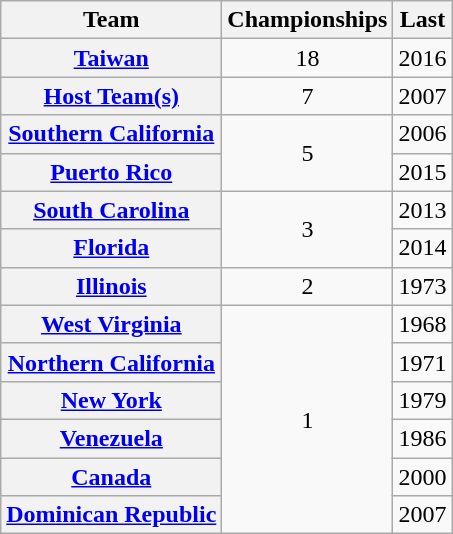<table class="wikitable sortable" style="text-align:center;">
<tr>
<th scope="col">Team</th>
<th scope="col">Championships</th>
<th scope="col">Last</th>
</tr>
<tr>
<th scope="row"> <a href='#'>Taiwan</a></th>
<td>18</td>
<td>2016</td>
</tr>
<tr>
<th scope="row">  <a href='#'>Host Team(s)</a></th>
<td>7</td>
<td>2007</td>
</tr>
<tr>
<th scope="row"> <a href='#'>Southern California</a></th>
<td rowspan=2>5</td>
<td>2006</td>
</tr>
<tr>
<th scope="row"> <a href='#'>Puerto Rico</a></th>
<td>2015</td>
</tr>
<tr>
<th scope="row"> <a href='#'>South Carolina</a></th>
<td rowspan=2>3</td>
<td>2013</td>
</tr>
<tr>
<th scope="row"> <a href='#'>Florida</a></th>
<td>2014</td>
</tr>
<tr>
<th scope="row"> <a href='#'>Illinois</a></th>
<td>2</td>
<td>1973</td>
</tr>
<tr>
<th scope="row"> <a href='#'>West Virginia</a></th>
<td rowspan=6>1</td>
<td>1968</td>
</tr>
<tr>
<th scope="row"> <a href='#'>Northern California</a></th>
<td>1971</td>
</tr>
<tr>
<th scope="row"> <a href='#'>New York</a></th>
<td>1979</td>
</tr>
<tr>
<th scope="row"> <a href='#'>Venezuela</a></th>
<td>1986</td>
</tr>
<tr>
<th scope="row"> <a href='#'>Canada</a></th>
<td>2000</td>
</tr>
<tr>
<th scope="row"> <a href='#'>Dominican Republic</a></th>
<td>2007</td>
</tr>
</table>
